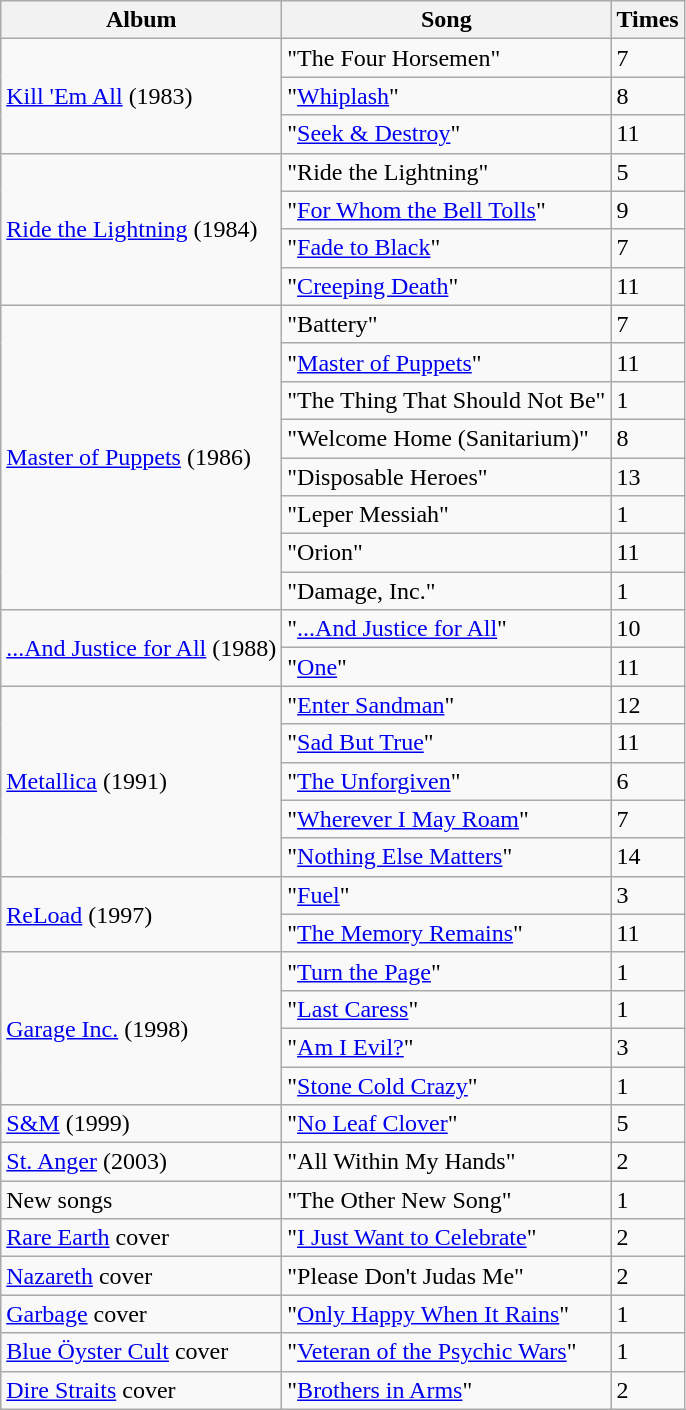<table class="wikitable sortable">
<tr>
<th>Album</th>
<th>Song</th>
<th>Times</th>
</tr>
<tr>
<td rowspan="3"><a href='#'>Kill 'Em All</a> (1983)</td>
<td>"The Four Horsemen"</td>
<td>7</td>
</tr>
<tr>
<td>"<a href='#'>Whiplash</a>"</td>
<td>8</td>
</tr>
<tr>
<td>"<a href='#'>Seek & Destroy</a>"</td>
<td>11</td>
</tr>
<tr>
<td rowspan="4"><a href='#'>Ride the Lightning</a> (1984)</td>
<td>"Ride the Lightning"</td>
<td>5</td>
</tr>
<tr>
<td>"<a href='#'>For Whom the Bell Tolls</a>"</td>
<td>9</td>
</tr>
<tr>
<td>"<a href='#'>Fade to Black</a>"</td>
<td>7</td>
</tr>
<tr>
<td>"<a href='#'>Creeping Death</a>"</td>
<td>11</td>
</tr>
<tr>
<td rowspan="8"><a href='#'>Master of Puppets</a> (1986)</td>
<td>"Battery"</td>
<td>7</td>
</tr>
<tr>
<td>"<a href='#'>Master of Puppets</a>"</td>
<td>11</td>
</tr>
<tr>
<td>"The Thing That Should Not Be"</td>
<td>1</td>
</tr>
<tr>
<td>"Welcome Home (Sanitarium)"</td>
<td>8</td>
</tr>
<tr>
<td>"Disposable Heroes"</td>
<td>13</td>
</tr>
<tr>
<td>"Leper Messiah"</td>
<td>1</td>
</tr>
<tr>
<td>"Orion"</td>
<td>11</td>
</tr>
<tr>
<td>"Damage, Inc."</td>
<td>1</td>
</tr>
<tr>
<td rowspan="2"><a href='#'>...And Justice for All</a> (1988)</td>
<td>"<a href='#'>...And Justice for All</a>"</td>
<td>10</td>
</tr>
<tr>
<td>"<a href='#'>One</a>"</td>
<td>11</td>
</tr>
<tr>
<td rowspan="5"><a href='#'>Metallica</a> (1991)</td>
<td>"<a href='#'>Enter Sandman</a>"</td>
<td>12</td>
</tr>
<tr>
<td>"<a href='#'>Sad But True</a>"</td>
<td>11</td>
</tr>
<tr>
<td>"<a href='#'>The Unforgiven</a>"</td>
<td>6</td>
</tr>
<tr>
<td>"<a href='#'>Wherever I May Roam</a>"</td>
<td>7</td>
</tr>
<tr>
<td>"<a href='#'>Nothing Else Matters</a>"</td>
<td>14</td>
</tr>
<tr>
<td rowspan="2"><a href='#'>ReLoad</a> (1997)</td>
<td>"<a href='#'>Fuel</a>"</td>
<td>3</td>
</tr>
<tr>
<td>"<a href='#'>The Memory Remains</a>"</td>
<td>11</td>
</tr>
<tr>
<td rowspan="4"><a href='#'>Garage Inc.</a> (1998)</td>
<td>"<a href='#'>Turn the Page</a>"</td>
<td>1</td>
</tr>
<tr>
<td>"<a href='#'>Last Caress</a>"</td>
<td>1</td>
</tr>
<tr>
<td>"<a href='#'>Am I Evil?</a>"</td>
<td>3</td>
</tr>
<tr>
<td>"<a href='#'>Stone Cold Crazy</a>"</td>
<td>1</td>
</tr>
<tr>
<td><a href='#'>S&M</a> (1999)</td>
<td>"<a href='#'>No Leaf Clover</a>"</td>
<td>5</td>
</tr>
<tr>
<td><a href='#'>St. Anger</a> (2003)</td>
<td>"All Within My Hands"</td>
<td>2</td>
</tr>
<tr>
<td>New songs</td>
<td>"The Other New Song"</td>
<td>1</td>
</tr>
<tr>
<td><a href='#'>Rare Earth</a> cover</td>
<td>"<a href='#'>I Just Want to Celebrate</a>"</td>
<td>2</td>
</tr>
<tr>
<td><a href='#'>Nazareth</a> cover</td>
<td>"Please Don't Judas Me"</td>
<td>2</td>
</tr>
<tr>
<td><a href='#'>Garbage</a> cover</td>
<td>"<a href='#'>Only Happy When It Rains</a>"</td>
<td>1</td>
</tr>
<tr>
<td><a href='#'>Blue Öyster Cult</a> cover</td>
<td>"<a href='#'>Veteran of the Psychic Wars</a>"</td>
<td>1</td>
</tr>
<tr>
<td><a href='#'>Dire Straits</a> cover</td>
<td>"<a href='#'>Brothers in Arms</a>"</td>
<td>2</td>
</tr>
</table>
